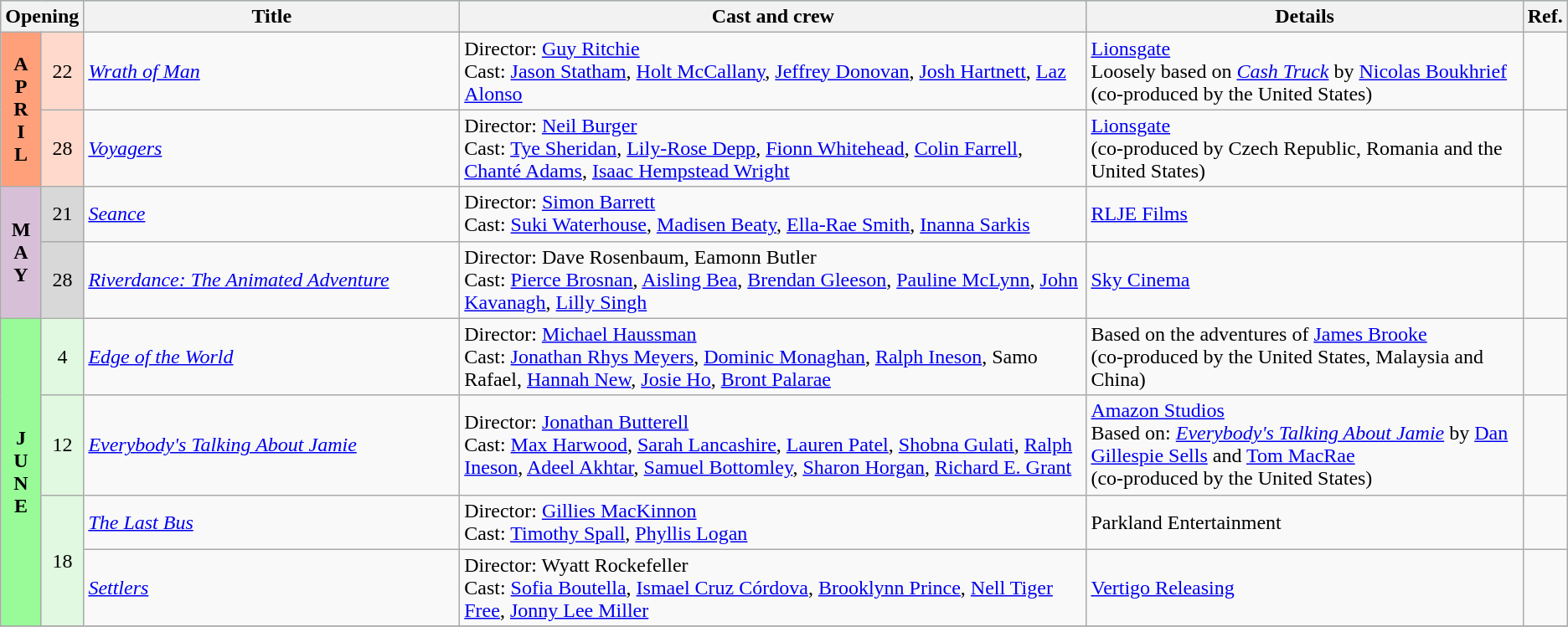<table class="wikitable">
<tr style="background:#b0e0e6; text-align:center;">
<th colspan="2">Opening</th>
<th style="width:24%;">Title</th>
<th style="width:40%;">Cast and crew</th>
<th>Details</th>
<th style="width:2%;">Ref.</th>
</tr>
<tr>
<th rowspan="2" style="text-align:center; background:#ffa07a; textcolor:#000;">A<br>P<br>R<br>I<br>L</th>
<td rowspan="1" style="text-align:center; background:#ffdacc;">22</td>
<td><em><a href='#'>Wrath of Man</a></em></td>
<td>Director: <a href='#'>Guy Ritchie</a> <br> Cast: <a href='#'>Jason Statham</a>, <a href='#'>Holt McCallany</a>, <a href='#'>Jeffrey Donovan</a>, <a href='#'>Josh Hartnett</a>, <a href='#'>Laz Alonso</a></td>
<td><a href='#'>Lionsgate</a> <br> Loosely based on <em><a href='#'>Cash Truck</a></em> by <a href='#'>Nicolas Boukhrief</a> <br> (co-produced by the United States)</td>
<td style="text-align:center"></td>
</tr>
<tr>
<td rowspan="1" style="text-align:center; background:#ffdacc;">28</td>
<td><em><a href='#'>Voyagers</a></em></td>
<td>Director: <a href='#'>Neil Burger</a> <br> Cast: <a href='#'>Tye Sheridan</a>, <a href='#'>Lily-Rose Depp</a>, <a href='#'>Fionn Whitehead</a>, <a href='#'>Colin Farrell</a>, <a href='#'>Chanté Adams</a>, <a href='#'>Isaac Hempstead Wright</a></td>
<td><a href='#'>Lionsgate</a> <br> (co-produced by Czech Republic, Romania and the United States)</td>
<td></td>
</tr>
<tr>
<th rowspan="2" style="text-align:center; background:thistle; textcolor:#000;">M<br>A<br>Y<br></th>
<td rowspan="1" style="text-align:center; background:#d8d8d8;">21</td>
<td><em><a href='#'>Seance</a></em></td>
<td>Director: <a href='#'>Simon Barrett</a> <br> Cast: <a href='#'>Suki Waterhouse</a>, <a href='#'>Madisen Beaty</a>, <a href='#'>Ella-Rae Smith</a>, <a href='#'>Inanna Sarkis</a></td>
<td><a href='#'>RLJE Films</a></td>
<td></td>
</tr>
<tr>
<td rowspan="1" style="text-align:center; background:#d8d8d8;">28</td>
<td><em><a href='#'>Riverdance: The Animated Adventure</a></em></td>
<td>Director: Dave Rosenbaum, Eamonn Butler <br> Cast: <a href='#'>Pierce Brosnan</a>, <a href='#'>Aisling Bea</a>, <a href='#'>Brendan Gleeson</a>, <a href='#'>Pauline McLynn</a>, <a href='#'>John Kavanagh</a>, <a href='#'>Lilly Singh</a></td>
<td><a href='#'>Sky Cinema</a></td>
<td></td>
</tr>
<tr>
<th rowspan="4" style="text-align:center; background:#98fb98; textcolor:#000;">J<br>U<br>N<br>E</th>
<td rowspan="1" style="text-align:center; background:#e0f9e0;">4</td>
<td><em><a href='#'>Edge of the World</a></em></td>
<td>Director: <a href='#'>Michael Haussman</a> <br> Cast: <a href='#'>Jonathan Rhys Meyers</a>, <a href='#'>Dominic Monaghan</a>, <a href='#'>Ralph Ineson</a>, Samo Rafael, <a href='#'>Hannah New</a>, <a href='#'>Josie Ho</a>, <a href='#'>Bront Palarae</a></td>
<td>Based on the adventures of <a href='#'>James Brooke</a> <br> (co-produced by the United States, Malaysia and China)</td>
<td style="text-align:center"></td>
</tr>
<tr>
<td rowspan="1" style="text-align:center; background:#e0f9e0;">12</td>
<td><em><a href='#'>Everybody's Talking About Jamie</a></em></td>
<td>Director: <a href='#'>Jonathan Butterell</a> <br> Cast: <a href='#'>Max Harwood</a>, <a href='#'>Sarah Lancashire</a>, <a href='#'>Lauren Patel</a>, <a href='#'>Shobna Gulati</a>, <a href='#'>Ralph Ineson</a>, <a href='#'>Adeel Akhtar</a>, <a href='#'>Samuel Bottomley</a>, <a href='#'>Sharon Horgan</a>, <a href='#'>Richard E. Grant</a></td>
<td><a href='#'>Amazon Studios</a> <br> Based on: <em><a href='#'>Everybody's Talking About Jamie</a></em> by <a href='#'>Dan Gillespie Sells</a> and <a href='#'>Tom MacRae</a> <br> (co-produced by the United States)</td>
<td style="text-align:center"></td>
</tr>
<tr>
<td rowspan="2" style="text-align:center; background:#e0f9e0;">18</td>
<td><em><a href='#'>The Last Bus</a></em></td>
<td>Director: <a href='#'>Gillies MacKinnon</a> <br> Cast: <a href='#'>Timothy Spall</a>, <a href='#'>Phyllis Logan</a></td>
<td>Parkland Entertainment</td>
<td style="text-align:center"></td>
</tr>
<tr>
<td><em><a href='#'>Settlers</a></em></td>
<td>Director: Wyatt Rockefeller <br> Cast: <a href='#'>Sofia Boutella</a>, <a href='#'>Ismael Cruz Córdova</a>, <a href='#'>Brooklynn Prince</a>, <a href='#'>Nell Tiger Free</a>, <a href='#'>Jonny Lee Miller</a></td>
<td><a href='#'>Vertigo Releasing</a></td>
<td></td>
</tr>
<tr>
</tr>
</table>
